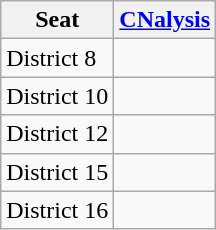<table class="wikitable" style="text-align:center">
<tr>
<th>Seat</th>
<th><a href='#'>CNalysis</a></th>
</tr>
<tr>
<td align=left>District 8</td>
<td></td>
</tr>
<tr>
<td align=left>District 10</td>
<td></td>
</tr>
<tr>
<td align=left>District 12</td>
<td></td>
</tr>
<tr>
<td align=left>District 15</td>
<td></td>
</tr>
<tr>
<td align=left>District 16</td>
<td></td>
</tr>
</table>
